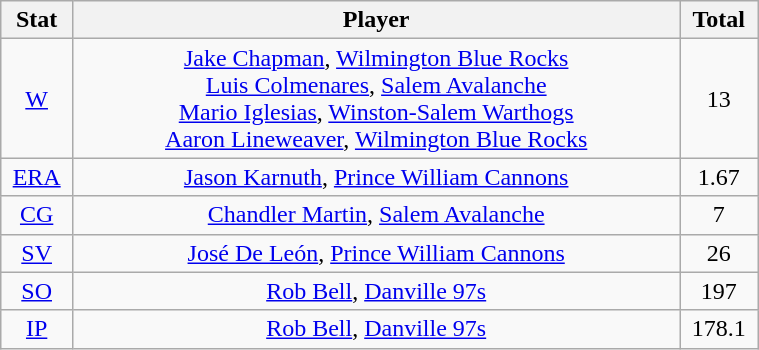<table class="wikitable" width="40%" style="text-align:center;">
<tr>
<th width="5%">Stat</th>
<th width="60%">Player</th>
<th width="5%">Total</th>
</tr>
<tr>
<td><a href='#'>W</a></td>
<td><a href='#'>Jake Chapman</a>, <a href='#'>Wilmington Blue Rocks</a> <br> <a href='#'>Luis Colmenares</a>, <a href='#'>Salem Avalanche</a> <br> <a href='#'>Mario Iglesias</a>, <a href='#'>Winston-Salem Warthogs</a> <br> <a href='#'>Aaron Lineweaver</a>, <a href='#'>Wilmington Blue Rocks</a></td>
<td>13</td>
</tr>
<tr>
<td><a href='#'>ERA</a></td>
<td><a href='#'>Jason Karnuth</a>, <a href='#'>Prince William Cannons</a></td>
<td>1.67</td>
</tr>
<tr>
<td><a href='#'>CG</a></td>
<td><a href='#'>Chandler Martin</a>, <a href='#'>Salem Avalanche</a></td>
<td>7</td>
</tr>
<tr>
<td><a href='#'>SV</a></td>
<td><a href='#'>José De León</a>, <a href='#'>Prince William Cannons</a></td>
<td>26</td>
</tr>
<tr>
<td><a href='#'>SO</a></td>
<td><a href='#'>Rob Bell</a>, <a href='#'>Danville 97s</a></td>
<td>197</td>
</tr>
<tr>
<td><a href='#'>IP</a></td>
<td><a href='#'>Rob Bell</a>, <a href='#'>Danville 97s</a></td>
<td>178.1</td>
</tr>
</table>
